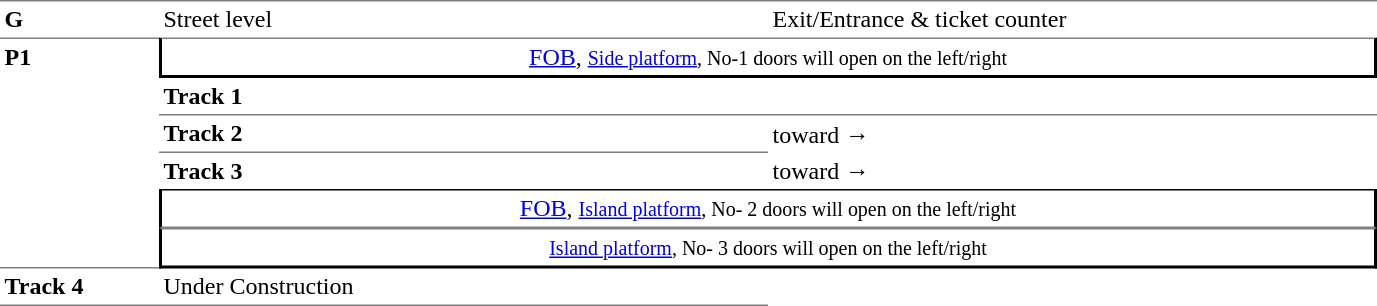<table table border=0 cellspacing=0 cellpadding=3>
<tr>
<td style="border-top:solid 1px gray;" width=50 valign=top><strong>G</strong></td>
<td style="border-top:solid 1px gray;" width=100 valign=top>Street level</td>
<td style="border-top:solid 1px gray;" width=400 valign=top>Exit/Entrance & ticket counter</td>
</tr>
<tr>
<td style="border-top:solid 1px gray;border-bottom:solid 1px gray;" width=50 rowspan=6 valign=top><strong>P1</strong></td>
<td style="border-top:solid 1px gray;border-right:solid 2px black;border-left:solid 2px black;border-bottom:solid 2px black;text-align:center;" colspan=2><a href='#'>FOB</a>, <small><a href='#'>Side platform</a>, No-1 doors will open on the left/right</small></td>
</tr>
<tr>
<td style="border-bottom:solid 1px gray;" width=100><strong>Track 1</strong></td>
<td style="border-bottom:solid 1px gray;" width=400></td>
</tr>
<tr>
<td style="border-bottom:solid 1px gray;" width=100><strong>Track 2</strong></td>
<td>  toward →</td>
</tr>
<tr>
<td><strong>Track 3</strong></td>
<td>  toward →</td>
</tr>
<tr>
<td style="border-top:solid 1px black;border-right:solid 2px black;border-left:solid 2px black;border-bottom:solid 1px gray;text-align:center;" colspan=2><a href='#'>FOB</a>, <small><a href='#'>Island platform</a>, No- 2 doors will open on the left/right</small></td>
</tr>
<tr>
<td style="border-top:solid 1px gray;border-right:solid 2px black;border-left:solid 2px black;border-bottom:solid 2px black;text-align:center;" colspan=2><small><a href='#'>Island platform</a>, No- 3 doors will open on the left/right</small></td>
</tr>
<tr>
<td style="border-bottom:solid 1px gray;" width=100><strong>Track 4</strong></td>
<td style="border-bottom:solid 1px gray;" width=400>Under Construction</td>
</tr>
</table>
